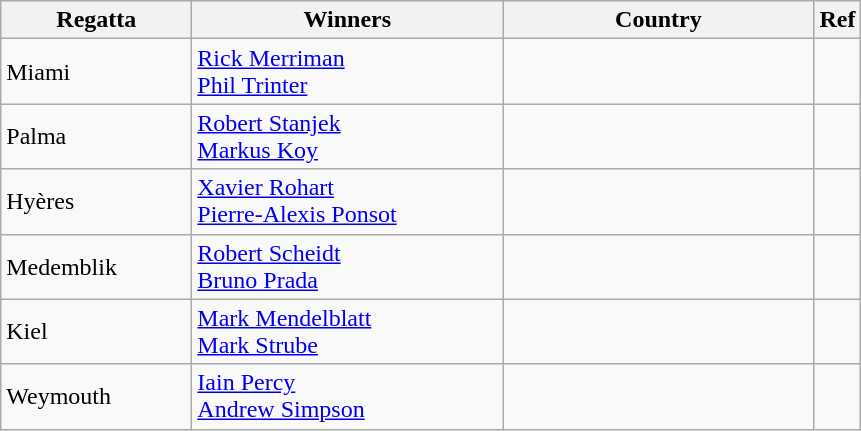<table class="wikitable">
<tr>
<th width=120>Regatta</th>
<th style="width:200px;">Winners</th>
<th style="width:200px;">Country</th>
<th>Ref</th>
</tr>
<tr>
<td>Miami</td>
<td><a href='#'>Rick Merriman</a><br><a href='#'>Phil Trinter</a></td>
<td></td>
<td></td>
</tr>
<tr>
<td>Palma</td>
<td><a href='#'>Robert Stanjek</a><br><a href='#'>Markus Koy</a></td>
<td></td>
<td></td>
</tr>
<tr>
<td>Hyères</td>
<td><a href='#'>Xavier Rohart</a><br><a href='#'>Pierre-Alexis Ponsot</a></td>
<td></td>
<td></td>
</tr>
<tr>
<td>Medemblik</td>
<td><a href='#'>Robert Scheidt</a><br><a href='#'>Bruno Prada</a></td>
<td></td>
<td></td>
</tr>
<tr>
<td>Kiel</td>
<td><a href='#'>Mark Mendelblatt</a><br><a href='#'>Mark Strube</a></td>
<td></td>
<td></td>
</tr>
<tr>
<td>Weymouth</td>
<td><a href='#'>Iain Percy</a><br><a href='#'>Andrew Simpson</a></td>
<td></td>
<td></td>
</tr>
</table>
